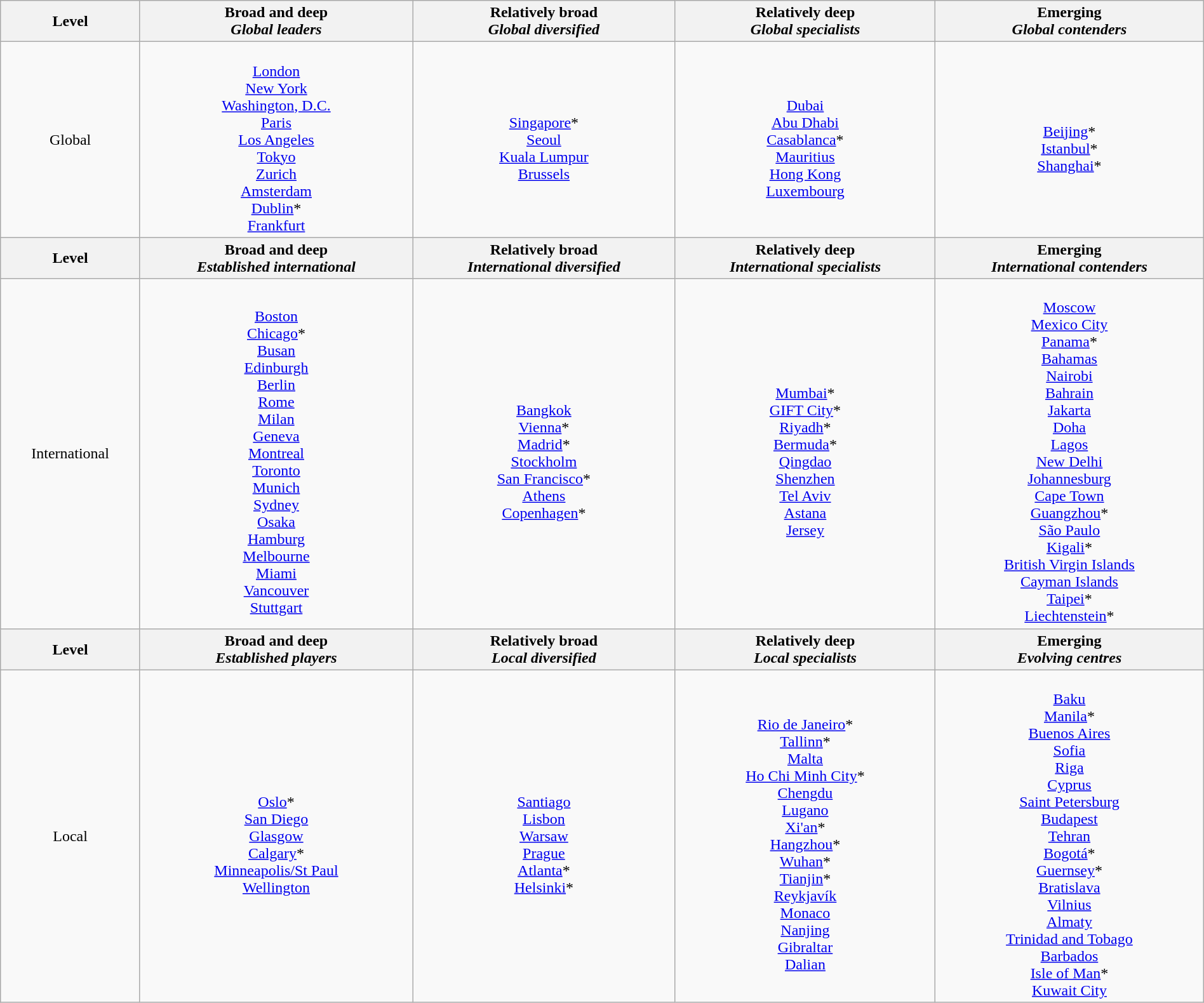<table class="wikitable sortable"  style="width:100%; margin-left:0.5em; margin-bottom:0.5em;">
<tr>
<th>Level</th>
<th>Broad and deep<br><em>Global leaders</em></th>
<th>Relatively broad<br><em>Global diversified</em></th>
<th>Relatively deep<br><em>Global specialists</em></th>
<th>Emerging<br><em>Global contenders</em></th>
</tr>
<tr>
<td align=center>Global</td>
<td align=center><br> <a href='#'>London</a><br>
 <a href='#'>New York</a><br>
 <a href='#'>Washington, D.C.</a><br>
 <a href='#'>Paris</a><br>
 <a href='#'>Los Angeles</a><br>
 <a href='#'>Tokyo</a><br>
 <a href='#'>Zurich</a><br>
 <a href='#'>Amsterdam</a><br>
 <a href='#'>Dublin</a>*<br>
 <a href='#'>Frankfurt</a></td>
<td align=center><br> <a href='#'>Singapore</a>*<br>
 <a href='#'>Seoul</a><br>
 <a href='#'>Kuala Lumpur</a><br>
 <a href='#'>Brussels</a><br></td>
<td align=center><br> <a href='#'>Dubai</a><br>
 <a href='#'>Abu Dhabi</a><br>
 <a href='#'>Casablanca</a>*<br>
 <a href='#'>Mauritius</a><br>
 <a href='#'>Hong Kong</a><br>
 <a href='#'>Luxembourg</a></td>
<td align=center><br> <a href='#'>Beijing</a>*<br>
 <a href='#'>Istanbul</a>*<br>
 <a href='#'>Shanghai</a>*</td>
</tr>
<tr>
<th>Level</th>
<th>Broad and deep<br><em>Established international</em></th>
<th>Relatively broad<br><em>International diversified</em></th>
<th>Relatively deep<br><em>International specialists</em></th>
<th>Emerging<br><em>International contenders</em></th>
</tr>
<tr>
<td align=center>International</td>
<td align=center><br> <a href='#'>Boston</a><br>
 <a href='#'>Chicago</a>*<br>
 <a href='#'>Busan</a><br>
 <a href='#'>Edinburgh</a><br>
 <a href='#'>Berlin</a><br>
 <a href='#'>Rome</a><br>
 <a href='#'>Milan</a><br>
 <a href='#'>Geneva</a><br>
 <a href='#'>Montreal</a><br>
 <a href='#'>Toronto</a><br>
 <a href='#'>Munich</a><br>
 <a href='#'>Sydney</a><br>
 <a href='#'>Osaka</a><br>
 <a href='#'>Hamburg</a><br>
 <a href='#'>Melbourne</a><br>
 <a href='#'>Miami</a><br>
 <a href='#'>Vancouver</a><br>
 <a href='#'>Stuttgart</a></td>
<td align=center><br> <a href='#'>Bangkok</a><br>
 <a href='#'>Vienna</a>*<br>
 <a href='#'>Madrid</a>*<br>
 <a href='#'>Stockholm</a><br>
 <a href='#'>San Francisco</a>*<br>
 <a href='#'>Athens</a><br>
 <a href='#'>Copenhagen</a>*</td>
<td align=center><br> <a href='#'>Mumbai</a>*<br>
 <a href='#'>GIFT City</a>*<br>
 <a href='#'>Riyadh</a>*<br>
 <a href='#'>Bermuda</a>*<br>
 <a href='#'>Qingdao</a><br>
 <a href='#'>Shenzhen</a><br>
 <a href='#'>Tel Aviv</a><br>
 <a href='#'>Astana</a><br>
 <a href='#'>Jersey</a></td>
<td align=center><br> <a href='#'>Moscow</a><br>
 <a href='#'>Mexico City</a><br>
 <a href='#'>Panama</a>*<br>
 <a href='#'>Bahamas</a><br>
 <a href='#'>Nairobi</a><br>
 <a href='#'>Bahrain</a><br>
 <a href='#'>Jakarta</a><br>
 <a href='#'>Doha</a><br>
 <a href='#'>Lagos</a><br>
 <a href='#'>New Delhi</a><br>
 <a href='#'>Johannesburg</a><br>
 <a href='#'>Cape Town</a><br>
 <a href='#'>Guangzhou</a>*<br>
 <a href='#'>São Paulo</a><br>
 <a href='#'>Kigali</a>*<br>
 <a href='#'>British Virgin Islands</a><br>
 <a href='#'>Cayman Islands</a><br>
 <a href='#'>Taipei</a>*<br>
 <a href='#'>Liechtenstein</a>*</td>
</tr>
<tr>
<th>Level</th>
<th>Broad and deep<br><em>Established players</em></th>
<th>Relatively broad<br><em>Local diversified</em></th>
<th>Relatively deep<br><em>Local specialists</em></th>
<th>Emerging<br><em>Evolving centres</em></th>
</tr>
<tr>
<td align=center>Local</td>
<td align=center><br> <a href='#'>Oslo</a>*<br>
 <a href='#'>San Diego</a><br>
 <a href='#'>Glasgow</a><br>
 <a href='#'>Calgary</a>*<br>
 <a href='#'>Minneapolis/St Paul</a><br>
 <a href='#'>Wellington</a></td>
<td align=center><br> <a href='#'>Santiago</a><br>
 <a href='#'>Lisbon</a><br>
 <a href='#'>Warsaw</a><br>
 <a href='#'>Prague</a><br>
 <a href='#'>Atlanta</a>*<br>
 <a href='#'>Helsinki</a>*</td>
<td align=center><br> <a href='#'>Rio de Janeiro</a>*<br>
 <a href='#'>Tallinn</a>*<br>
 <a href='#'>Malta</a><br>
 <a href='#'>Ho Chi Minh City</a>*<br>
 <a href='#'>Chengdu</a><br>
 <a href='#'>Lugano</a><br>
 <a href='#'>Xi'an</a>*<br>
 <a href='#'>Hangzhou</a>*<br>
 <a href='#'>Wuhan</a>*<br>
 <a href='#'>Tianjin</a>*<br>
 <a href='#'>Reykjavík</a><br>
 <a href='#'>Monaco</a><br>
 <a href='#'>Nanjing</a><br>
 <a href='#'>Gibraltar</a><br>
 <a href='#'>Dalian</a></td>
<td align=center><br> <a href='#'>Baku</a><br>
 <a href='#'>Manila</a>*<br>
 <a href='#'>Buenos Aires</a><br>
 <a href='#'>Sofia</a><br>
 <a href='#'>Riga</a><br>
 <a href='#'>Cyprus</a><br>
 <a href='#'>Saint Petersburg</a><br>
 <a href='#'>Budapest</a><br>
 <a href='#'>Tehran</a><br>
 <a href='#'>Bogotá</a>*<br>
 <a href='#'>Guernsey</a>*<br>
 <a href='#'>Bratislava</a><br>
 <a href='#'>Vilnius</a><br>
 <a href='#'>Almaty</a><br>
 <a href='#'>Trinidad and Tobago</a><br>
 <a href='#'>Barbados</a><br>
 <a href='#'>Isle of Man</a>*<br>
 <a href='#'>Kuwait City</a></td>
</tr>
</table>
